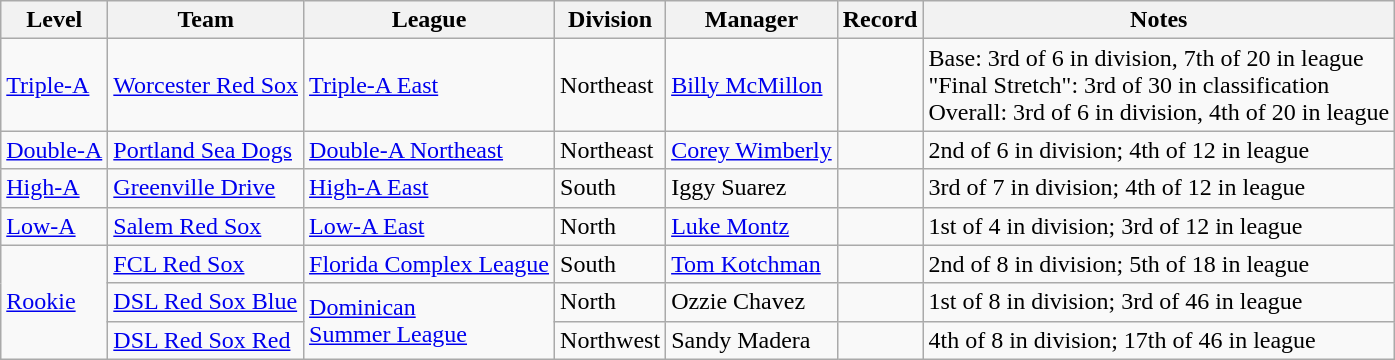<table class="wikitable" style="text-align:left">
<tr>
<th>Level</th>
<th>Team</th>
<th>League</th>
<th>Division</th>
<th>Manager</th>
<th>Record</th>
<th>Notes</th>
</tr>
<tr>
<td><a href='#'>Triple-A</a></td>
<td><a href='#'>Worcester Red Sox</a></td>
<td><a href='#'>Triple-A East</a></td>
<td>Northeast</td>
<td><a href='#'>Billy McMillon</a></td>
<td align=right><br><br></td>
<td>Base: 3rd of 6 in division, 7th of 20 in league<br>"Final Stretch": 3rd of 30 in classification<br>Overall: 3rd of 6 in division, 4th of 20 in league</td>
</tr>
<tr>
<td><a href='#'>Double-A</a></td>
<td><a href='#'>Portland Sea Dogs</a></td>
<td><a href='#'>Double-A Northeast</a></td>
<td>Northeast</td>
<td><a href='#'>Corey Wimberly</a></td>
<td align=right></td>
<td>2nd of 6 in division; 4th of 12 in league</td>
</tr>
<tr>
<td><a href='#'>High-A</a></td>
<td><a href='#'>Greenville Drive</a></td>
<td><a href='#'>High-A East</a></td>
<td>South</td>
<td>Iggy Suarez</td>
<td align=right></td>
<td>3rd of 7 in division; 4th of 12 in league</td>
</tr>
<tr>
<td><a href='#'>Low-A</a></td>
<td><a href='#'>Salem Red Sox</a></td>
<td><a href='#'>Low-A East</a></td>
<td>North</td>
<td><a href='#'>Luke Montz</a></td>
<td align=right></td>
<td>1st of 4 in division; 3rd of 12 in league</td>
</tr>
<tr>
<td rowspan=3><a href='#'>Rookie</a></td>
<td><a href='#'>FCL Red Sox</a></td>
<td><a href='#'>Florida Complex League</a></td>
<td>South</td>
<td><a href='#'>Tom Kotchman</a></td>
<td align=right></td>
<td>2nd of 8 in division; 5th of 18 in league</td>
</tr>
<tr>
<td><a href='#'>DSL Red Sox Blue</a></td>
<td rowspan=2><a href='#'>Dominican<br>Summer League</a></td>
<td>North</td>
<td>Ozzie Chavez</td>
<td align=right></td>
<td>1st of 8 in division; 3rd of 46 in league</td>
</tr>
<tr>
<td><a href='#'>DSL Red Sox Red</a></td>
<td>Northwest</td>
<td>Sandy Madera</td>
<td align=right></td>
<td>4th of 8 in division; 17th of 46 in league</td>
</tr>
</table>
